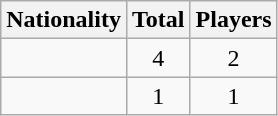<table class="wikitable sortable">
<tr>
<th>Nationality</th>
<th>Total</th>
<th>Players</th>
</tr>
<tr>
<td></td>
<td align="center">4</td>
<td align="center">2</td>
</tr>
<tr>
<td></td>
<td align="center">1</td>
<td align="center">1</td>
</tr>
</table>
